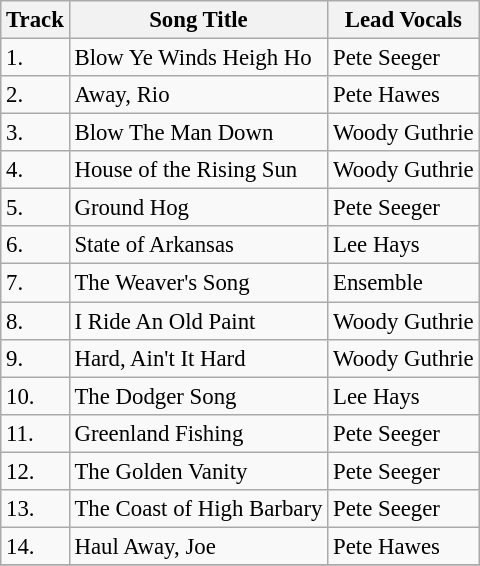<table class="wikitable" style="font-size:95%;">
<tr>
<th>Track</th>
<th>Song Title</th>
<th>Lead Vocals</th>
</tr>
<tr>
<td>1.</td>
<td>Blow Ye Winds Heigh Ho</td>
<td>Pete Seeger</td>
</tr>
<tr>
<td>2.</td>
<td>Away, Rio</td>
<td>Pete Hawes</td>
</tr>
<tr>
<td>3.</td>
<td>Blow The Man Down</td>
<td>Woody Guthrie</td>
</tr>
<tr>
<td>4.</td>
<td>House of the Rising Sun</td>
<td>Woody Guthrie</td>
</tr>
<tr>
<td>5.</td>
<td>Ground Hog</td>
<td>Pete Seeger</td>
</tr>
<tr>
<td>6.</td>
<td>State of Arkansas</td>
<td>Lee Hays</td>
</tr>
<tr>
<td>7.</td>
<td>The Weaver's Song</td>
<td>Ensemble</td>
</tr>
<tr>
<td>8.</td>
<td>I Ride An Old Paint</td>
<td>Woody Guthrie</td>
</tr>
<tr>
<td>9.</td>
<td>Hard, Ain't It Hard</td>
<td>Woody Guthrie</td>
</tr>
<tr>
<td>10.</td>
<td>The Dodger Song</td>
<td>Lee Hays</td>
</tr>
<tr>
<td>11.</td>
<td>Greenland Fishing</td>
<td>Pete Seeger</td>
</tr>
<tr>
<td>12.</td>
<td>The Golden Vanity</td>
<td>Pete Seeger</td>
</tr>
<tr>
<td>13.</td>
<td>The Coast of High Barbary</td>
<td>Pete Seeger</td>
</tr>
<tr>
<td>14.</td>
<td>Haul Away, Joe</td>
<td>Pete Hawes</td>
</tr>
<tr>
</tr>
</table>
